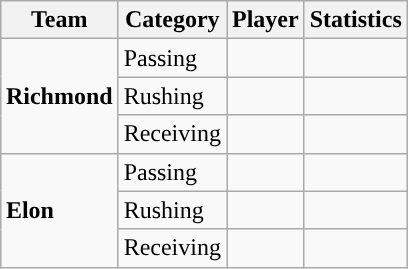<table class="wikitable" style="float: right;">
<tr>
<th>Team</th>
<th>Category</th>
<th>Player</th>
<th>Statistics</th>
</tr>
<tr>
<td rowspan=3><strong>Richmond</strong></td>
<td>Passing</td>
<td></td>
<td></td>
</tr>
<tr>
<td>Rushing</td>
<td></td>
<td></td>
</tr>
<tr>
<td>Receiving</td>
<td></td>
<td></td>
</tr>
<tr>
<td rowspan=3><strong>Elon</strong></td>
<td>Passing</td>
<td></td>
<td></td>
</tr>
<tr>
<td>Rushing</td>
<td></td>
<td></td>
</tr>
<tr>
<td>Receiving</td>
<td></td>
<td></td>
</tr>
</table>
